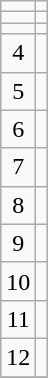<table class="wikitable">
<tr>
<td align=center></td>
<td></td>
</tr>
<tr>
<td align=center></td>
<td></td>
</tr>
<tr>
<td align=center></td>
<td></td>
</tr>
<tr>
<td align=center>4</td>
<td></td>
</tr>
<tr>
<td align=center>5</td>
<td></td>
</tr>
<tr>
<td align=center>6</td>
<td></td>
</tr>
<tr>
<td align=center>7</td>
<td></td>
</tr>
<tr>
<td align=center>8</td>
<td></td>
</tr>
<tr>
<td align=center>9</td>
<td></td>
</tr>
<tr>
<td align=center>10</td>
<td></td>
</tr>
<tr>
<td align=center>11</td>
<td></td>
</tr>
<tr>
<td align=center>12</td>
<td></td>
</tr>
<tr>
</tr>
</table>
